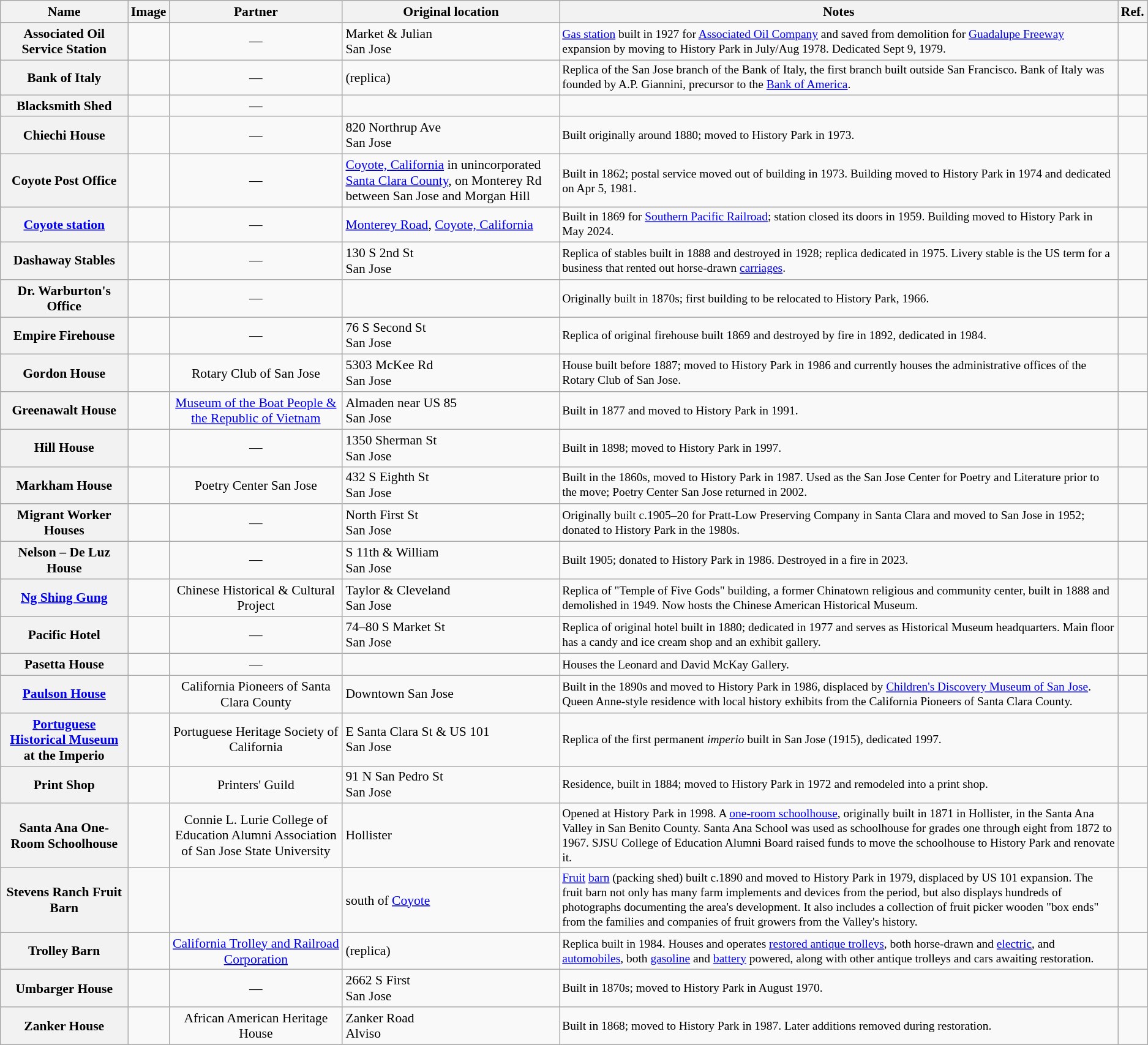<table class="wikitable sortable" style="font-size:90%;text-align:center">
<tr>
<th>Name</th>
<th>Image</th>
<th>Partner</th>
<th>Original location</th>
<th class="unsortable">Notes</th>
<th class="unsortable">Ref.</th>
</tr>
<tr>
<th>Associated Oil Service Station</th>
<td></td>
<td>—</td>
<td style="text-align:left;">Market & Julian<br>San Jose</td>
<td style="text-align:left;font-size:90%;"><a href='#'>Gas station</a> built in 1927 for <a href='#'>Associated Oil Company</a> and saved from demolition for <a href='#'>Guadalupe Freeway</a> expansion by moving to History Park in July/Aug 1978. Dedicated Sept 9, 1979.</td>
<td></td>
</tr>
<tr>
<th>Bank of Italy</th>
<td></td>
<td>—</td>
<td style="text-align:left;">(replica)</td>
<td style="text-align:left;font-size:90%;">Replica of the San Jose branch of the Bank of Italy, the first branch built outside San Francisco. Bank of Italy was founded by A.P. Giannini, precursor to the <a href='#'>Bank of America</a>.</td>
<td></td>
</tr>
<tr>
<th>Blacksmith Shed</th>
<td></td>
<td>—</td>
<td style="text-align:left;"></td>
<td style="text-align:left;font-size:90%;"></td>
<td></td>
</tr>
<tr>
<th>Chiechi House</th>
<td></td>
<td>—</td>
<td style="text-align:left;">820 Northrup Ave<br>San Jose</td>
<td style="text-align:left;font-size:90%;">Built originally around 1880; moved to History Park in 1973.</td>
<td></td>
</tr>
<tr>
<th>Coyote Post Office</th>
<td></td>
<td>—</td>
<td style="text-align:left;"><a href='#'>Coyote, California</a> in unincorporated <a href='#'>Santa Clara County</a>, on Monterey Rd between San Jose and Morgan Hill</td>
<td style="text-align:left;font-size:90%;">Built in 1862; postal service moved out of building in 1973. Building moved to History Park in 1974 and dedicated on Apr 5, 1981.</td>
<td></td>
</tr>
<tr>
<th><a href='#'>Coyote station</a></th>
<td></td>
<td>—</td>
<td style="text-align:left;"><a href='#'>Monterey Road</a>, <a href='#'>Coyote, California</a></td>
<td style="text-align:left;font-size:90%;">Built in 1869 for <a href='#'>Southern Pacific Railroad</a>; station closed its doors in 1959. Building moved to History Park in May 2024.</td>
<td></td>
</tr>
<tr>
<th>Dashaway Stables</th>
<td></td>
<td>—</td>
<td style="text-align:left;">130 S 2nd St<br>San Jose</td>
<td style="text-align:left;font-size:90%;">Replica of stables built in 1888 and destroyed in 1928; replica dedicated in 1975. Livery stable is the US term for a business that rented out horse-drawn <a href='#'>carriages</a>.</td>
<td></td>
</tr>
<tr>
<th>Dr. Warburton's Office</th>
<td></td>
<td>—</td>
<td style="text-align:left;"></td>
<td style="text-align:left;font-size:90%;">Originally built in 1870s; first building to be relocated to History Park, 1966.</td>
<td></td>
</tr>
<tr>
<th>Empire Firehouse</th>
<td></td>
<td>—</td>
<td style="text-align:left;">76 S Second St<br>San Jose</td>
<td style="text-align:left;font-size:90%;">Replica of original firehouse built 1869 and destroyed by fire in 1892, dedicated in 1984.</td>
<td></td>
</tr>
<tr>
<th>Gordon House</th>
<td></td>
<td>Rotary Club of San Jose</td>
<td style="text-align:left;">5303 McKee Rd<br>San Jose</td>
<td style="text-align:left;font-size:90%;">House built before 1887; moved to History Park in 1986 and currently houses the administrative offices of the Rotary Club of San Jose.</td>
<td></td>
</tr>
<tr>
<th>Greenawalt House</th>
<td></td>
<td><a href='#'>Museum of the Boat People & the Republic of Vietnam</a></td>
<td style="text-align:left;">Almaden near US 85<br>San Jose</td>
<td style="text-align:left;font-size:90%;">Built in 1877 and moved to History Park in 1991.</td>
<td></td>
</tr>
<tr>
<th>Hill House</th>
<td></td>
<td>—</td>
<td style="text-align:left;">1350 Sherman St<br>San Jose</td>
<td style="text-align:left;font-size:90%;">Built in 1898; moved to History Park in 1997.</td>
<td></td>
</tr>
<tr>
<th>Markham House</th>
<td></td>
<td>Poetry Center San Jose</td>
<td style="text-align:left;">432 S Eighth St<br>San Jose</td>
<td style="text-align:left;font-size:90%;">Built in the 1860s, moved to History Park in 1987. Used as the San Jose Center for Poetry and Literature prior to the move; Poetry Center San Jose returned in 2002.</td>
<td></td>
</tr>
<tr>
<th>Migrant Worker Houses</th>
<td></td>
<td>—</td>
<td style="text-align:left;">North First St<br>San Jose</td>
<td style="text-align:left;font-size:90%;">Originally built c.1905–20 for Pratt-Low Preserving Company in Santa Clara and moved to San Jose in 1952; donated to History Park in the 1980s.</td>
<td></td>
</tr>
<tr>
<th>Nelson – De Luz House</th>
<td></td>
<td>—</td>
<td style="text-align:left;">S 11th & William<br>San Jose</td>
<td style="text-align:left;font-size:90%;">Built 1905; donated to History Park in 1986. Destroyed in a fire in 2023.</td>
<td></td>
</tr>
<tr>
<th><a href='#'>Ng Shing Gung</a></th>
<td></td>
<td>Chinese Historical & Cultural Project</td>
<td style="text-align:left;">Taylor & Cleveland<br>San Jose</td>
<td style="text-align:left;font-size:90%;">Replica of "Temple of Five Gods" building, a former Chinatown religious and community center, built in 1888 and demolished in 1949. Now hosts the Chinese American Historical Museum.</td>
<td></td>
</tr>
<tr>
<th>Pacific Hotel</th>
<td></td>
<td>—</td>
<td style="text-align:left;">74–80 S Market St<br>San Jose</td>
<td style="text-align:left;font-size:90%;">Replica of original hotel built in 1880; dedicated in 1977 and serves as Historical Museum headquarters. Main floor has a candy and ice cream shop and an exhibit gallery.</td>
<td></td>
</tr>
<tr>
<th>Pasetta House</th>
<td></td>
<td>—</td>
<td style="text-align:left;"></td>
<td style="text-align:left;font-size:90%;">Houses the Leonard and David McKay Gallery.</td>
<td></td>
</tr>
<tr>
<th><a href='#'>Paulson House</a></th>
<td></td>
<td>California Pioneers of Santa Clara County</td>
<td style="text-align:left;">Downtown San Jose</td>
<td style="text-align:left;font-size:90%;">Built in the 1890s and moved to History Park in 1986, displaced by <a href='#'>Children's Discovery Museum of San Jose</a>. Queen Anne-style residence with local history exhibits from the California Pioneers of Santa Clara County.</td>
<td></td>
</tr>
<tr>
<th><a href='#'>Portuguese Historical Museum</a> at the Imperio</th>
<td></td>
<td>Portuguese Heritage Society of California</td>
<td style="text-align:left;">E Santa Clara St & US 101<br>San Jose</td>
<td style="text-align:left;font-size:90%;">Replica of the first permanent <em>imperio</em> built in San Jose (1915), dedicated 1997.</td>
<td></td>
</tr>
<tr>
<th>Print Shop</th>
<td></td>
<td>Printers' Guild</td>
<td style="text-align:left;">91 N San Pedro St<br>San Jose</td>
<td style="text-align:left;font-size:90%;">Residence, built in 1884; moved to History Park in 1972 and remodeled into a print shop.</td>
<td></td>
</tr>
<tr>
<th>Santa Ana One-Room Schoolhouse</th>
<td></td>
<td>Connie L. Lurie College of Education Alumni Association of San Jose State University</td>
<td style="text-align:left;">Hollister</td>
<td style="text-align:left;font-size:90%;">Opened at History Park in 1998. A <a href='#'>one-room schoolhouse</a>, originally built in 1871 in Hollister, in the Santa Ana Valley in San Benito County. Santa Ana School was used as schoolhouse for grades one through eight from 1872 to 1967. SJSU College of Education Alumni Board raised funds to move the schoolhouse to History Park and renovate it.</td>
<td></td>
</tr>
<tr>
<th>Stevens Ranch Fruit Barn</th>
<td></td>
<td></td>
<td style="text-align:left;"> south of <a href='#'>Coyote</a></td>
<td style="text-align:left;font-size:90%;"><a href='#'>Fruit</a> <a href='#'>barn</a> (packing shed) built c.1890 and moved to History Park in 1979, displaced by US 101 expansion. The fruit barn not only has many farm implements and devices from the period, but also displays hundreds of photographs documenting the area's development. It also includes a collection of fruit picker wooden "box ends" from the families and companies of fruit growers from the Valley's history.</td>
<td></td>
</tr>
<tr>
<th>Trolley Barn</th>
<td></td>
<td><a href='#'>California Trolley and Railroad Corporation</a></td>
<td style="text-align:left;">(replica)</td>
<td style="text-align:left;font-size:90%;">Replica built in 1984. Houses and operates <a href='#'>restored antique trolleys</a>, both horse-drawn and <a href='#'>electric</a>, and <a href='#'>automobiles</a>, both <a href='#'>gasoline</a> and <a href='#'>battery</a> powered, along with other antique trolleys and cars awaiting restoration.</td>
<td></td>
</tr>
<tr>
<th>Umbarger House</th>
<td></td>
<td>—</td>
<td style="text-align:left;">2662 S First<br>San Jose</td>
<td style="text-align:left;font-size:90%;">Built in 1870s; moved to History Park in August 1970.</td>
<td></td>
</tr>
<tr>
<th>Zanker House</th>
<td></td>
<td>African American Heritage House</td>
<td style="text-align:left;">Zanker Road<br>Alviso</td>
<td style="text-align:left;font-size:90%;">Built in 1868; moved to History Park in 1987. Later additions removed during restoration.</td>
<td></td>
</tr>
</table>
